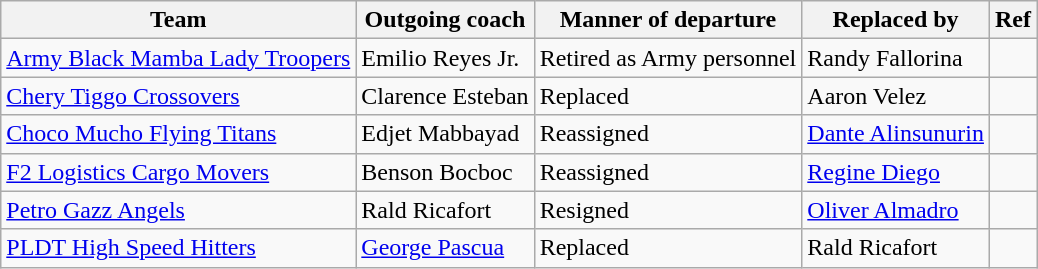<table class=wikitable>
<tr>
<th>Team</th>
<th>Outgoing coach</th>
<th>Manner of departure</th>
<th>Replaced by</th>
<th>Ref</th>
</tr>
<tr>
<td><a href='#'>Army Black Mamba Lady Troopers</a></td>
<td> Emilio Reyes Jr.</td>
<td>Retired as Army personnel</td>
<td> Randy Fallorina</td>
<td></td>
</tr>
<tr>
<td><a href='#'>Chery Tiggo Crossovers</a></td>
<td> Clarence Esteban</td>
<td>Replaced</td>
<td> Aaron Velez</td>
<td></td>
</tr>
<tr>
<td><a href='#'>Choco Mucho Flying Titans</a></td>
<td> Edjet Mabbayad</td>
<td>Reassigned</td>
<td> <a href='#'>Dante Alinsunurin</a></td>
<td></td>
</tr>
<tr>
<td><a href='#'>F2 Logistics Cargo Movers</a></td>
<td> Benson Bocboc</td>
<td>Reassigned</td>
<td> <a href='#'>Regine Diego</a></td>
<td></td>
</tr>
<tr>
<td><a href='#'>Petro Gazz Angels</a></td>
<td> Rald Ricafort</td>
<td>Resigned</td>
<td> <a href='#'>Oliver Almadro</a></td>
<td></td>
</tr>
<tr>
<td><a href='#'>PLDT High Speed Hitters</a></td>
<td> <a href='#'>George Pascua</a></td>
<td>Replaced</td>
<td> Rald Ricafort</td>
<td></td>
</tr>
</table>
